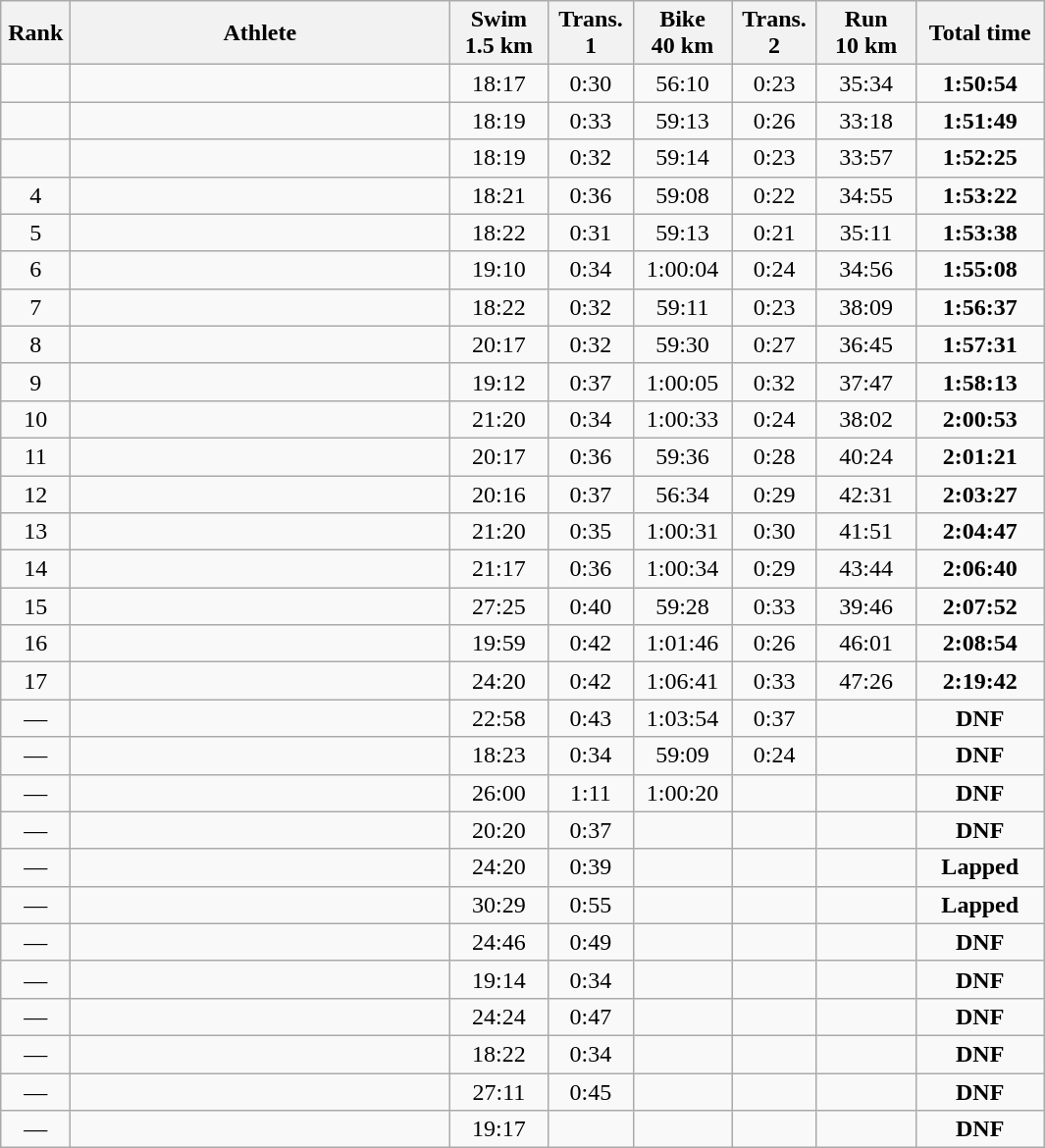<table class=wikitable style="text-align:center">
<tr>
<th width=40>Rank</th>
<th width=250>Athlete</th>
<th width=60>Swim<br>1.5 km</th>
<th width=50>Trans. 1</th>
<th width=60>Bike<br>40 km</th>
<th width=50>Trans. 2</th>
<th width=60>Run<br>10 km</th>
<th width=80>Total time</th>
</tr>
<tr>
<td></td>
<td align=left></td>
<td>18:17</td>
<td>0:30</td>
<td>56:10</td>
<td>0:23</td>
<td>35:34</td>
<td><strong>1:50:54</strong></td>
</tr>
<tr>
<td></td>
<td align=left></td>
<td>18:19</td>
<td>0:33</td>
<td>59:13</td>
<td>0:26</td>
<td>33:18</td>
<td><strong>1:51:49</strong></td>
</tr>
<tr>
<td></td>
<td align=left></td>
<td>18:19</td>
<td>0:32</td>
<td>59:14</td>
<td>0:23</td>
<td>33:57</td>
<td><strong>1:52:25</strong></td>
</tr>
<tr>
<td>4</td>
<td align=left></td>
<td>18:21</td>
<td>0:36</td>
<td>59:08</td>
<td>0:22</td>
<td>34:55</td>
<td><strong>1:53:22</strong></td>
</tr>
<tr>
<td>5</td>
<td align=left></td>
<td>18:22</td>
<td>0:31</td>
<td>59:13</td>
<td>0:21</td>
<td>35:11</td>
<td><strong>1:53:38</strong></td>
</tr>
<tr>
<td>6</td>
<td align=left></td>
<td>19:10</td>
<td>0:34</td>
<td>1:00:04</td>
<td>0:24</td>
<td>34:56</td>
<td><strong>1:55:08</strong></td>
</tr>
<tr>
<td>7</td>
<td align=left></td>
<td>18:22</td>
<td>0:32</td>
<td>59:11</td>
<td>0:23</td>
<td>38:09</td>
<td><strong>1:56:37</strong></td>
</tr>
<tr>
<td>8</td>
<td align=left></td>
<td>20:17</td>
<td>0:32</td>
<td>59:30</td>
<td>0:27</td>
<td>36:45</td>
<td><strong>1:57:31</strong></td>
</tr>
<tr>
<td>9</td>
<td align=left></td>
<td>19:12</td>
<td>0:37</td>
<td>1:00:05</td>
<td>0:32</td>
<td>37:47</td>
<td><strong>1:58:13</strong></td>
</tr>
<tr>
<td>10</td>
<td align=left></td>
<td>21:20</td>
<td>0:34</td>
<td>1:00:33</td>
<td>0:24</td>
<td>38:02</td>
<td><strong>2:00:53</strong></td>
</tr>
<tr>
<td>11</td>
<td align=left></td>
<td>20:17</td>
<td>0:36</td>
<td>59:36</td>
<td>0:28</td>
<td>40:24</td>
<td><strong>2:01:21</strong></td>
</tr>
<tr>
<td>12</td>
<td align=left></td>
<td>20:16</td>
<td>0:37</td>
<td>56:34</td>
<td>0:29</td>
<td>42:31</td>
<td><strong>2:03:27</strong></td>
</tr>
<tr>
<td>13</td>
<td align=left></td>
<td>21:20</td>
<td>0:35</td>
<td>1:00:31</td>
<td>0:30</td>
<td>41:51</td>
<td><strong>2:04:47</strong></td>
</tr>
<tr>
<td>14</td>
<td align=left></td>
<td>21:17</td>
<td>0:36</td>
<td>1:00:34</td>
<td>0:29</td>
<td>43:44</td>
<td><strong>2:06:40</strong></td>
</tr>
<tr>
<td>15</td>
<td align=left></td>
<td>27:25</td>
<td>0:40</td>
<td>59:28</td>
<td>0:33</td>
<td>39:46</td>
<td><strong>2:07:52</strong></td>
</tr>
<tr>
<td>16</td>
<td align=left></td>
<td>19:59</td>
<td>0:42</td>
<td>1:01:46</td>
<td>0:26</td>
<td>46:01</td>
<td><strong>2:08:54</strong></td>
</tr>
<tr>
<td>17</td>
<td align=left></td>
<td>24:20</td>
<td>0:42</td>
<td>1:06:41</td>
<td>0:33</td>
<td>47:26</td>
<td><strong>2:19:42</strong></td>
</tr>
<tr>
<td>—</td>
<td align=left></td>
<td>22:58</td>
<td>0:43</td>
<td>1:03:54</td>
<td>0:37</td>
<td></td>
<td><strong>DNF</strong></td>
</tr>
<tr>
<td>—</td>
<td align=left></td>
<td>18:23</td>
<td>0:34</td>
<td>59:09</td>
<td>0:24</td>
<td></td>
<td><strong>DNF</strong></td>
</tr>
<tr>
<td>—</td>
<td align=left></td>
<td>26:00</td>
<td>1:11</td>
<td>1:00:20</td>
<td></td>
<td></td>
<td><strong>DNF</strong></td>
</tr>
<tr>
<td>—</td>
<td align=left></td>
<td>20:20</td>
<td>0:37</td>
<td></td>
<td></td>
<td></td>
<td><strong>DNF</strong></td>
</tr>
<tr>
<td>—</td>
<td align=left></td>
<td>24:20</td>
<td>0:39</td>
<td></td>
<td></td>
<td></td>
<td><strong>Lapped</strong></td>
</tr>
<tr>
<td>—</td>
<td align=left></td>
<td>30:29</td>
<td>0:55</td>
<td></td>
<td></td>
<td></td>
<td><strong>Lapped</strong></td>
</tr>
<tr>
<td>—</td>
<td align=left></td>
<td>24:46</td>
<td>0:49</td>
<td></td>
<td></td>
<td></td>
<td><strong>DNF</strong></td>
</tr>
<tr>
<td>—</td>
<td align=left></td>
<td>19:14</td>
<td>0:34</td>
<td></td>
<td></td>
<td></td>
<td><strong>DNF</strong></td>
</tr>
<tr>
<td>—</td>
<td align=left></td>
<td>24:24</td>
<td>0:47</td>
<td></td>
<td></td>
<td></td>
<td><strong>DNF</strong></td>
</tr>
<tr>
<td>—</td>
<td align=left></td>
<td>18:22</td>
<td>0:34</td>
<td></td>
<td></td>
<td></td>
<td><strong>DNF</strong></td>
</tr>
<tr>
<td>—</td>
<td align=left></td>
<td>27:11</td>
<td>0:45</td>
<td></td>
<td></td>
<td></td>
<td><strong>DNF</strong></td>
</tr>
<tr>
<td>—</td>
<td align=left></td>
<td>19:17</td>
<td></td>
<td></td>
<td></td>
<td></td>
<td><strong>DNF</strong></td>
</tr>
</table>
